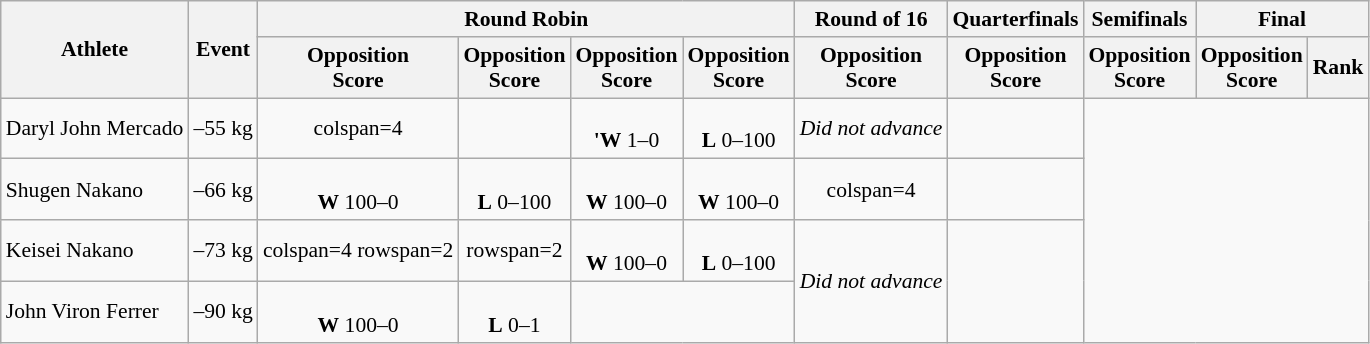<table class="wikitable" style="font-size:90%">
<tr>
<th rowspan=2>Athlete</th>
<th rowspan=2>Event</th>
<th colspan=4>Round Robin</th>
<th>Round of 16</th>
<th>Quarterfinals</th>
<th>Semifinals</th>
<th colspan=2>Final</th>
</tr>
<tr style="font-size:95">
<th>Opposition<br>Score</th>
<th>Opposition<br>Score</th>
<th>Opposition<br>Score</th>
<th>Opposition<br>Score</th>
<th>Opposition<br>Score</th>
<th>Opposition<br>Score</th>
<th>Opposition<br>Score</th>
<th>Opposition<br>Score</th>
<th>Rank</th>
</tr>
<tr align=center>
<td align=left>Daryl John Mercado</td>
<td align=left>–55 kg</td>
<td>colspan=4 </td>
<td></td>
<td><br><strong>'W</strong> 1–0</td>
<td><br><strong>L</strong> 0–100</td>
<td><em>Did not advance</em></td>
<td></td>
</tr>
<tr align=center>
<td align=left>Shugen Nakano</td>
<td align=left>–66 kg</td>
<td><br><strong>W</strong> 100–0</td>
<td><br><strong>L</strong> 0–100</td>
<td><br><strong>W</strong> 100–0</td>
<td><br><strong>W</strong> 100–0</td>
<td>colspan=4 </td>
<td></td>
</tr>
<tr align=center>
<td align=left>Keisei Nakano</td>
<td align=left>–73 kg</td>
<td>colspan=4 rowspan=2 </td>
<td>rowspan=2 </td>
<td><br><strong>W</strong> 100–0</td>
<td><br><strong>L</strong> 0–100</td>
<td rowspan=2><em>Did not advance</em></td>
<td rowspan=2></td>
</tr>
<tr align=center>
<td align=left>John Viron Ferrer</td>
<td align=left>–90 kg</td>
<td><br><strong>W</strong> 100–0</td>
<td><br><strong>L</strong> 0–1</td>
</tr>
</table>
